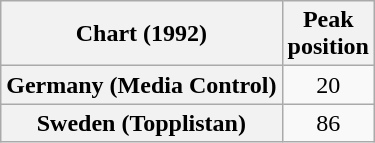<table class="wikitable plainrowheaders" style="text-align:center">
<tr>
<th>Chart (1992)</th>
<th>Peak<br>position</th>
</tr>
<tr>
<th scope="row">Germany (Media Control)</th>
<td>20</td>
</tr>
<tr>
<th scope="row">Sweden (Topplistan)</th>
<td>86</td>
</tr>
</table>
